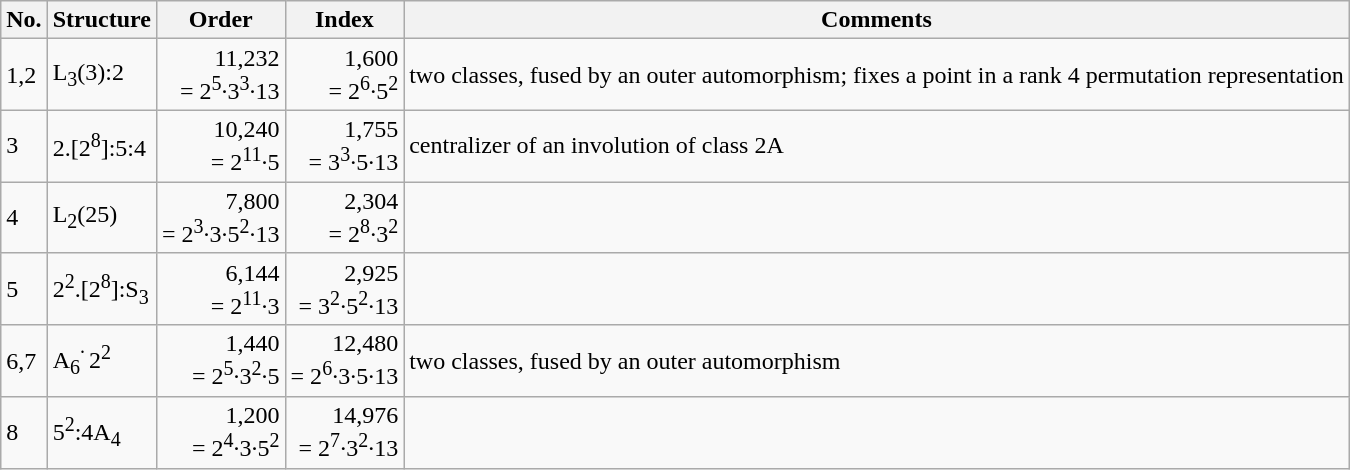<table class="wikitable">
<tr>
<th>No.</th>
<th>Structure</th>
<th>Order</th>
<th>Index</th>
<th>Comments</th>
</tr>
<tr>
<td>1,2</td>
<td>L<sub>3</sub>(3):2</td>
<td align=right>11,232<br>= 2<sup>5</sup>·3<sup>3</sup>·13</td>
<td align=right>1,600<br>= 2<sup>6</sup>·5<sup>2</sup></td>
<td>two classes, fused by an outer automorphism; fixes a point in a rank 4 permutation representation</td>
</tr>
<tr>
<td>3</td>
<td>2.[2<sup>8</sup>]:5:4</td>
<td align=right>10,240<br>= 2<sup>11</sup>·5</td>
<td align=right>1,755<br>= 3<sup>3</sup>·5·13</td>
<td>centralizer of an involution of class 2A</td>
</tr>
<tr>
<td>4</td>
<td>L<sub>2</sub>(25)</td>
<td align=right>7,800<br>= 2<sup>3</sup>·3·5<sup>2</sup>·13</td>
<td align=right>2,304<br>= 2<sup>8</sup>·3<sup>2</sup></td>
<td></td>
</tr>
<tr>
<td>5</td>
<td>2<sup>2</sup>.[2<sup>8</sup>]:S<sub>3</sub></td>
<td align=right>6,144<br>= 2<sup>11</sup>·3</td>
<td align=right>2,925<br>= 3<sup>2</sup>·5<sup>2</sup>·13</td>
<td></td>
</tr>
<tr>
<td>6,7</td>
<td>A<sub>6</sub><sup>· </sup>2<sup>2</sup></td>
<td align=right>1,440<br>= 2<sup>5</sup>·3<sup>2</sup>·5</td>
<td align=right>12,480<br>= 2<sup>6</sup>·3·5·13</td>
<td>two classes, fused by an outer automorphism</td>
</tr>
<tr>
<td>8</td>
<td>5<sup>2</sup>:4A<sub>4</sub></td>
<td align=right>1,200<br>= 2<sup>4</sup>·3·5<sup>2</sup></td>
<td align=right>14,976<br>= 2<sup>7</sup>·3<sup>2</sup>·13</td>
<td></td>
</tr>
</table>
